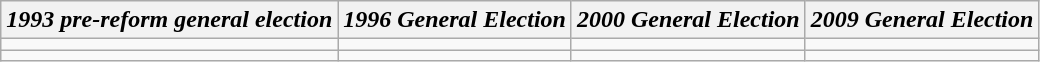<table class="wikitable">
<tr>
<th><strong><em>1993 pre-reform general election</em></strong></th>
<th><em>1996 General Election</em></th>
<th><em>2000 General Election</em></th>
<th><em>2009 General Election</em></th>
</tr>
<tr>
<td></td>
<td></td>
<td></td>
<td></td>
</tr>
<tr>
<td>         </td>
<td>       </td>
<td>       </td>
<td>       </td>
</tr>
</table>
